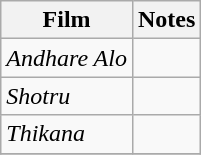<table class="wikitable sortable">
<tr>
<th>Film</th>
<th>Notes</th>
</tr>
<tr>
<td><em>Andhare Alo</em></td>
<td></td>
</tr>
<tr>
<td><em>Shotru</em></td>
<td></td>
</tr>
<tr>
<td><em>Thikana</em></td>
<td></td>
</tr>
<tr>
</tr>
</table>
